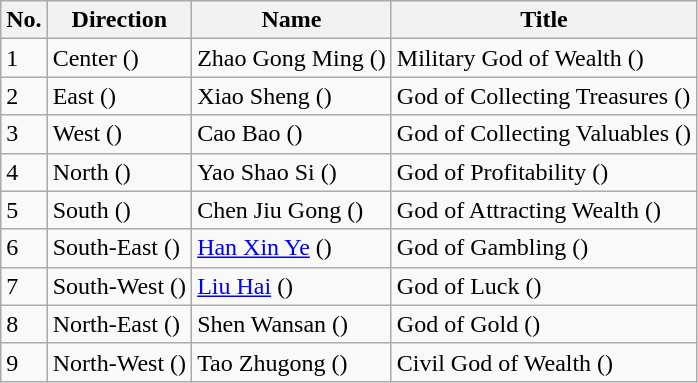<table class="wikitable">
<tr>
<th>No.</th>
<th>Direction</th>
<th>Name</th>
<th>Title</th>
</tr>
<tr>
<td>1</td>
<td>Center ()</td>
<td>Zhao Gong Ming ()</td>
<td>Military God of Wealth ()</td>
</tr>
<tr>
<td>2</td>
<td>East ()</td>
<td>Xiao Sheng ()</td>
<td>God of Collecting Treasures ()</td>
</tr>
<tr>
<td>3</td>
<td>West ()</td>
<td>Cao Bao ()</td>
<td>God of Collecting Valuables ()</td>
</tr>
<tr>
<td>4</td>
<td>North ()</td>
<td>Yao Shao Si ()</td>
<td>God of Profitability ()</td>
</tr>
<tr>
<td>5</td>
<td>South ()</td>
<td>Chen Jiu Gong ()</td>
<td>God of Attracting Wealth ()</td>
</tr>
<tr>
<td>6</td>
<td>South-East ()</td>
<td><a href='#'>Han Xin Ye</a> ()</td>
<td>God of Gambling ()</td>
</tr>
<tr>
<td>7</td>
<td>South-West ()</td>
<td><a href='#'>Liu Hai</a> ()</td>
<td>God of Luck ()</td>
</tr>
<tr>
<td>8</td>
<td>North-East ()</td>
<td>Shen Wansan ()</td>
<td>God of Gold ()</td>
</tr>
<tr>
<td>9</td>
<td>North-West ()</td>
<td>Tao Zhugong ()</td>
<td>Civil God of Wealth ()</td>
</tr>
</table>
